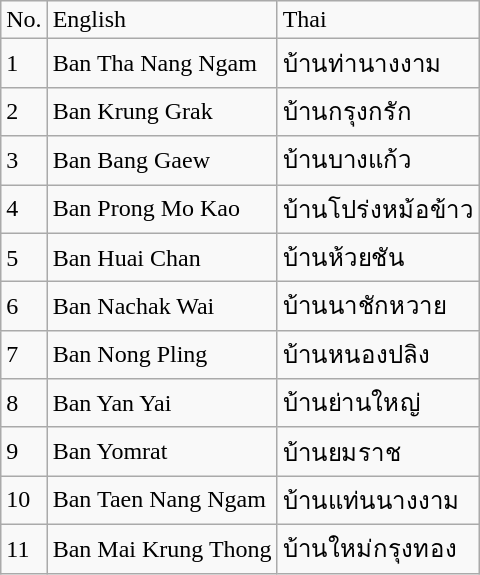<table class="wikitable">
<tr>
<td>No.</td>
<td>English</td>
<td>Thai</td>
</tr>
<tr>
<td>1</td>
<td>Ban Tha Nang Ngam</td>
<td>บ้านท่านางงาม</td>
</tr>
<tr>
<td>2</td>
<td>Ban Krung Grak</td>
<td>บ้านกรุงกรัก</td>
</tr>
<tr>
<td>3</td>
<td>Ban Bang Gaew</td>
<td>บ้านบางแก้ว</td>
</tr>
<tr>
<td>4</td>
<td>Ban Prong Mo Kao</td>
<td>บ้านโปร่งหม้อข้าว</td>
</tr>
<tr>
<td>5</td>
<td>Ban Huai Chan</td>
<td>บ้านห้วยชัน</td>
</tr>
<tr>
<td>6</td>
<td>Ban Nachak Wai</td>
<td>บ้านนาชักหวาย</td>
</tr>
<tr>
<td>7</td>
<td>Ban Nong Pling</td>
<td>บ้านหนองปลิง</td>
</tr>
<tr>
<td>8</td>
<td>Ban Yan Yai</td>
<td>บ้านย่านใหญ่</td>
</tr>
<tr>
<td>9</td>
<td>Ban Yomrat</td>
<td>บ้านยมราช</td>
</tr>
<tr>
<td>10</td>
<td>Ban Taen Nang Ngam</td>
<td>บ้านแท่นนางงาม</td>
</tr>
<tr>
<td>11</td>
<td>Ban Mai Krung Thong</td>
<td>บ้านใหม่กรุงทอง</td>
</tr>
</table>
